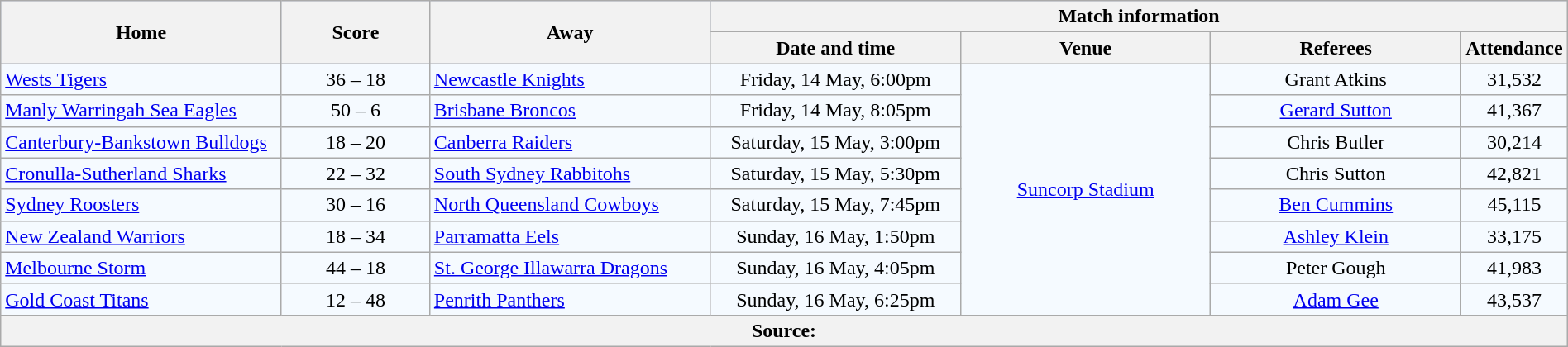<table class="wikitable" style="border-collapse:collapse; text-align:center; width:100%;">
<tr style="background:#c1d8ff;">
<th rowspan="2" style="width:19%;">Home</th>
<th rowspan="2" style="width:10%;">Score</th>
<th rowspan="2" style="width:19%;">Away</th>
<th colspan="6">Match information</th>
</tr>
<tr style="background:#efefef;">
<th width="17%">Date and time</th>
<th width="17%">Venue</th>
<th width="17%">Referees</th>
<th width="5%">Attendance</th>
</tr>
<tr style="text-align:center; background:#f5faff;">
<td align="left"> <a href='#'>Wests Tigers</a></td>
<td>36 – 18</td>
<td align="left"> <a href='#'>Newcastle Knights</a></td>
<td>Friday, 14 May, 6:00pm</td>
<td rowspan="8"><a href='#'>Suncorp Stadium</a></td>
<td>Grant Atkins</td>
<td>31,532</td>
</tr>
<tr style="text-align:center; background:#f5faff;">
<td align="left"> <a href='#'>Manly Warringah Sea Eagles</a></td>
<td>50 – 6</td>
<td align="left"> <a href='#'>Brisbane Broncos</a></td>
<td>Friday, 14 May, 8:05pm</td>
<td><a href='#'>Gerard Sutton</a></td>
<td>41,367</td>
</tr>
<tr style="text-align:center; background:#f5faff;">
<td align="left"> <a href='#'>Canterbury-Bankstown Bulldogs</a></td>
<td>18 – 20</td>
<td align="left"> <a href='#'>Canberra Raiders</a></td>
<td>Saturday, 15 May, 3:00pm</td>
<td>Chris Butler</td>
<td>30,214</td>
</tr>
<tr style="text-align:center; background:#f5faff;">
<td align="left"> <a href='#'>Cronulla-Sutherland Sharks</a></td>
<td>22 – 32</td>
<td align="left"> <a href='#'>South Sydney Rabbitohs</a></td>
<td>Saturday, 15 May, 5:30pm</td>
<td>Chris Sutton</td>
<td>42,821</td>
</tr>
<tr style="text-align:center; background:#f5faff;">
<td align="left"> <a href='#'>Sydney Roosters</a></td>
<td>30 – 16</td>
<td align="left"> <a href='#'>North Queensland Cowboys</a></td>
<td>Saturday, 15 May, 7:45pm</td>
<td><a href='#'>Ben Cummins</a></td>
<td>45,115</td>
</tr>
<tr style="text-align:center; background:#f5faff;">
<td align="left"> <a href='#'>New Zealand Warriors</a></td>
<td>18 – 34</td>
<td align="left"> <a href='#'>Parramatta Eels</a></td>
<td>Sunday, 16 May, 1:50pm</td>
<td><a href='#'>Ashley Klein</a></td>
<td>33,175</td>
</tr>
<tr style="text-align:center; background:#f5faff;">
<td align="left"> <a href='#'>Melbourne Storm</a></td>
<td>44 – 18</td>
<td align="left"> <a href='#'>St. George Illawarra Dragons</a></td>
<td>Sunday, 16 May, 4:05pm</td>
<td>Peter Gough</td>
<td>41,983</td>
</tr>
<tr style="text-align:center; background:#f5faff;">
<td align="left"> <a href='#'>Gold Coast Titans</a></td>
<td>12 – 48</td>
<td align="left"> <a href='#'>Penrith Panthers</a></td>
<td>Sunday, 16 May, 6:25pm</td>
<td><a href='#'>Adam Gee</a></td>
<td>43,537</td>
</tr>
<tr>
<th colspan="7">Source:</th>
</tr>
</table>
